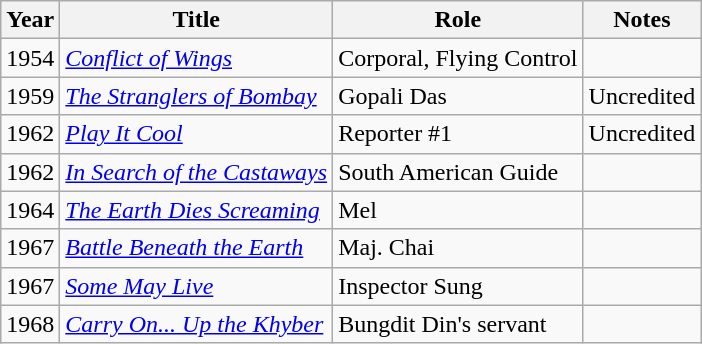<table class="wikitable">
<tr>
<th>Year</th>
<th>Title</th>
<th>Role</th>
<th>Notes</th>
</tr>
<tr>
<td>1954</td>
<td><em><a href='#'>Conflict of Wings</a></em></td>
<td>Corporal, Flying Control</td>
<td></td>
</tr>
<tr>
<td>1959</td>
<td><em><a href='#'>The Stranglers of Bombay</a></em></td>
<td>Gopali Das</td>
<td>Uncredited</td>
</tr>
<tr>
<td>1962</td>
<td><em><a href='#'>Play It Cool</a></em></td>
<td>Reporter #1</td>
<td>Uncredited</td>
</tr>
<tr>
<td>1962</td>
<td><em><a href='#'>In Search of the Castaways</a></em></td>
<td>South American Guide</td>
<td></td>
</tr>
<tr>
<td>1964</td>
<td><em><a href='#'>The Earth Dies Screaming</a></em></td>
<td>Mel</td>
<td></td>
</tr>
<tr>
<td>1967</td>
<td><em><a href='#'>Battle Beneath the Earth</a></em></td>
<td>Maj. Chai</td>
<td></td>
</tr>
<tr>
<td>1967</td>
<td><em><a href='#'>Some May Live</a></em></td>
<td>Inspector Sung</td>
<td></td>
</tr>
<tr>
<td>1968</td>
<td><em><a href='#'>Carry On... Up the Khyber</a></em></td>
<td>Bungdit Din's servant</td>
<td></td>
</tr>
</table>
